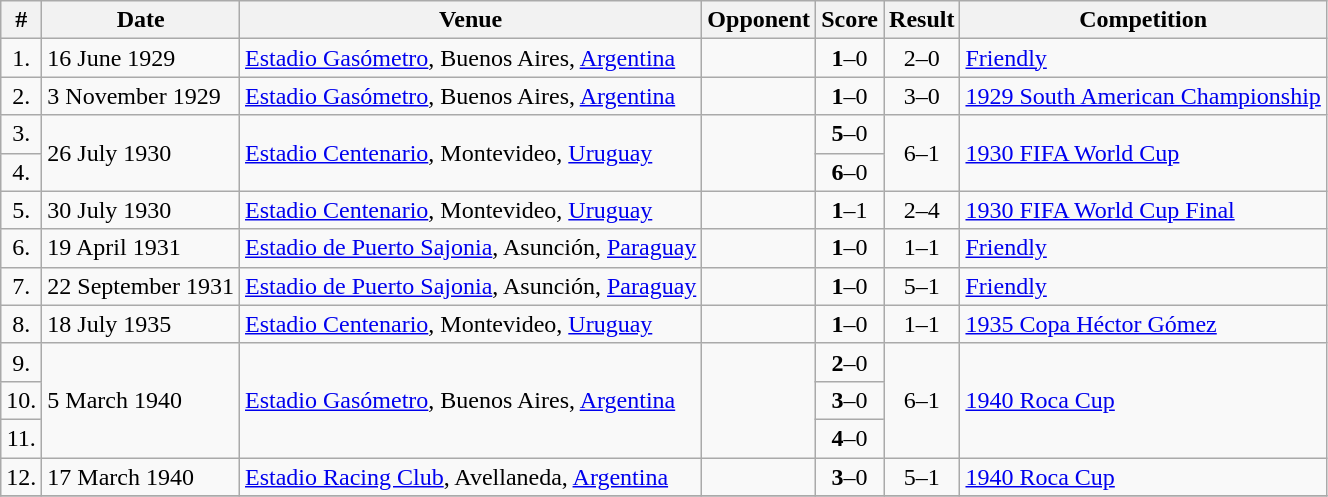<table class="wikitable sortable" style="font-size:100%">
<tr>
<th>#</th>
<th>Date</th>
<th>Venue</th>
<th>Opponent</th>
<th>Score</th>
<th>Result</th>
<th>Competition</th>
</tr>
<tr>
<td align=center>1.</td>
<td>16 June 1929</td>
<td><a href='#'>Estadio Gasómetro</a>, Buenos Aires, <a href='#'>Argentina</a></td>
<td></td>
<td align=center><strong>1</strong>–0</td>
<td align=center>2–0</td>
<td><a href='#'>Friendly</a></td>
</tr>
<tr>
<td align=center>2.</td>
<td>3 November 1929</td>
<td><a href='#'>Estadio Gasómetro</a>, Buenos Aires, <a href='#'>Argentina</a></td>
<td></td>
<td align=center><strong>1</strong>–0</td>
<td align=center>3–0</td>
<td><a href='#'>1929 South American Championship</a></td>
</tr>
<tr>
<td align=center>3.</td>
<td rowspan=2>26 July 1930</td>
<td rowspan=2><a href='#'>Estadio Centenario</a>, Montevideo, <a href='#'>Uruguay</a></td>
<td rowspan=2></td>
<td align=center><strong>5</strong>–0</td>
<td rowspan=2 align=center>6–1</td>
<td rowspan=2><a href='#'>1930 FIFA World Cup</a></td>
</tr>
<tr>
<td align=center>4.</td>
<td align=center><strong>6</strong>–0</td>
</tr>
<tr>
<td align=center>5.</td>
<td>30 July 1930</td>
<td><a href='#'>Estadio Centenario</a>, Montevideo, <a href='#'>Uruguay</a></td>
<td></td>
<td align=center><strong>1</strong>–1</td>
<td align=center>2–4</td>
<td><a href='#'>1930 FIFA World Cup Final</a></td>
</tr>
<tr>
<td align=center>6.</td>
<td>19 April 1931</td>
<td><a href='#'>Estadio de Puerto Sajonia</a>, Asunción, <a href='#'>Paraguay</a></td>
<td></td>
<td align=center><strong>1</strong>–0</td>
<td align=center>1–1</td>
<td><a href='#'>Friendly</a></td>
</tr>
<tr>
<td align=center>7.</td>
<td>22 September 1931</td>
<td><a href='#'>Estadio de Puerto Sajonia</a>, Asunción, <a href='#'>Paraguay</a></td>
<td></td>
<td align=center><strong>1</strong>–0</td>
<td align=center>5–1</td>
<td><a href='#'>Friendly</a></td>
</tr>
<tr>
<td align=center>8.</td>
<td>18 July 1935</td>
<td><a href='#'>Estadio Centenario</a>, Montevideo, <a href='#'>Uruguay</a></td>
<td></td>
<td align=center><strong>1</strong>–0</td>
<td align=center>1–1</td>
<td><a href='#'>1935 Copa Héctor Gómez</a></td>
</tr>
<tr>
<td align=center>9.</td>
<td rowspan=3>5 March 1940</td>
<td rowspan=3><a href='#'>Estadio Gasómetro</a>, Buenos Aires, <a href='#'>Argentina</a></td>
<td rowspan=3></td>
<td align=center><strong>2</strong>–0</td>
<td rowspan=3 align=center>6–1</td>
<td rowspan=3><a href='#'>1940 Roca Cup</a></td>
</tr>
<tr>
<td align=center>10.</td>
<td align=center><strong>3</strong>–0</td>
</tr>
<tr>
<td align=center>11.</td>
<td align=center><strong>4</strong>–0</td>
</tr>
<tr>
<td align=center>12.</td>
<td>17 March 1940</td>
<td><a href='#'>Estadio Racing Club</a>, Avellaneda, <a href='#'>Argentina</a></td>
<td></td>
<td align=center><strong>3</strong>–0</td>
<td align=center>5–1</td>
<td><a href='#'>1940 Roca Cup</a></td>
</tr>
<tr>
</tr>
</table>
